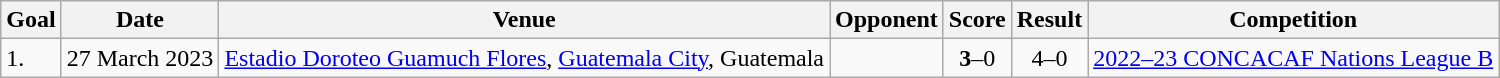<table class="wikitable sortable">
<tr>
<th>Goal</th>
<th>Date</th>
<th>Venue</th>
<th>Opponent</th>
<th>Score</th>
<th>Result</th>
<th>Competition</th>
</tr>
<tr>
<td>1.</td>
<td>27 March 2023</td>
<td><a href='#'>Estadio Doroteo Guamuch Flores</a>, <a href='#'>Guatemala City</a>, Guatemala</td>
<td></td>
<td align=center><strong>3</strong>–0</td>
<td align=center>4–0</td>
<td><a href='#'>2022–23 CONCACAF Nations League B</a></td>
</tr>
</table>
